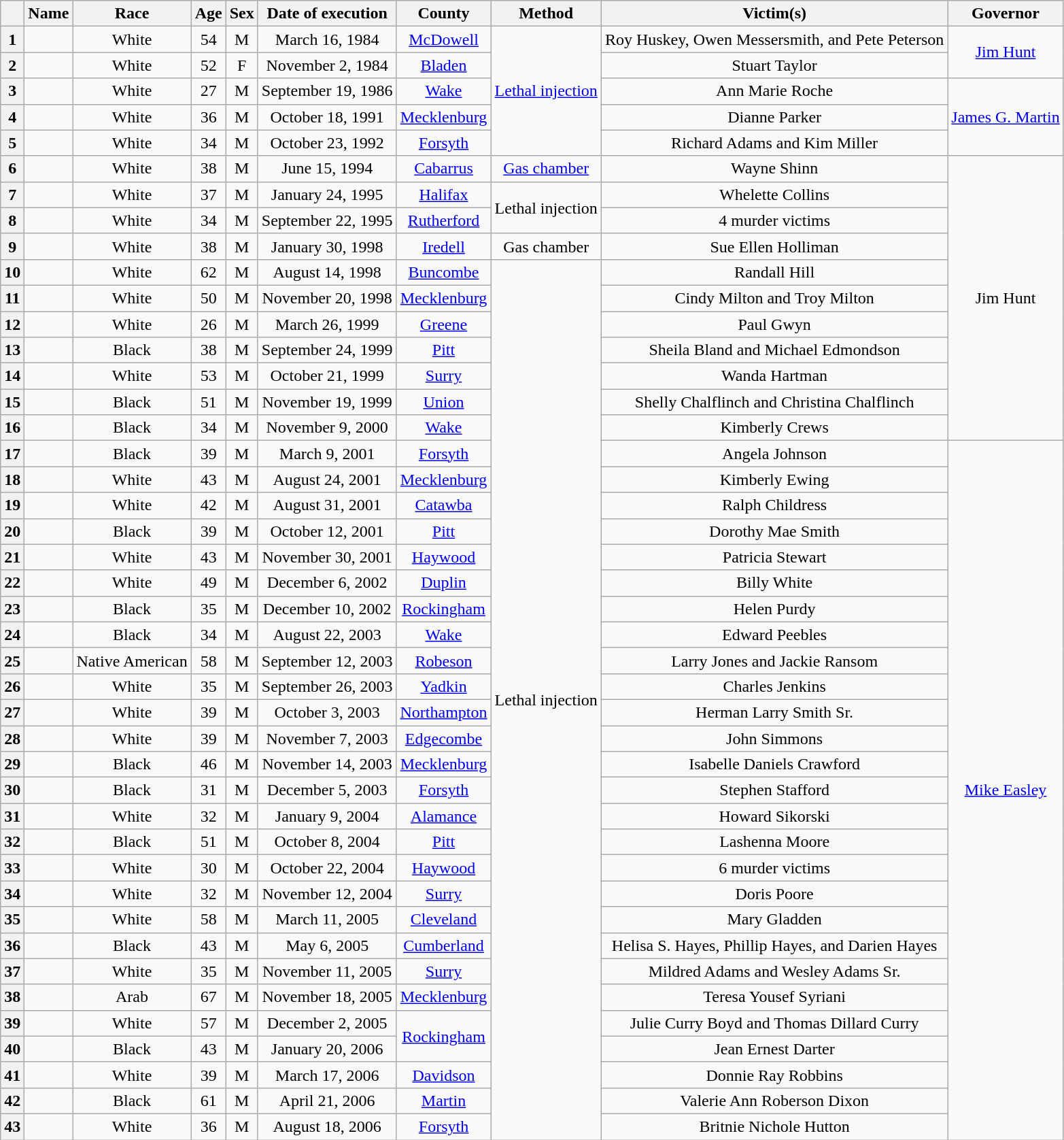<table class="wikitable sortable" style="text-align:center;">
<tr>
<th scope="col"></th>
<th scope="col">Name</th>
<th scope="col">Race</th>
<th scope="col">Age</th>
<th scope="col">Sex</th>
<th scope="col" data-sort-type="date">Date of execution</th>
<th scope="col">County</th>
<th scope="col">Method</th>
<th scope="col">Victim(s)</th>
<th scope="col">Governor</th>
</tr>
<tr>
<th scope="row">1</th>
<td></td>
<td>White</td>
<td>54</td>
<td>M</td>
<td>March 16, 1984</td>
<td><a href='#'>McDowell</a></td>
<td rowspan="5"><a href='#'>Lethal injection</a></td>
<td>Roy Huskey, Owen Messersmith, and Pete Peterson</td>
<td rowspan="2"><a href='#'>Jim Hunt</a></td>
</tr>
<tr>
<th scope="row">2</th>
<td></td>
<td>White</td>
<td>52</td>
<td>F</td>
<td>November 2, 1984</td>
<td><a href='#'>Bladen</a></td>
<td>Stuart Taylor</td>
</tr>
<tr>
<th scope="row">3</th>
<td></td>
<td>White</td>
<td>27</td>
<td>M</td>
<td>September 19, 1986</td>
<td><a href='#'>Wake</a></td>
<td>Ann Marie Roche</td>
<td rowspan="3"><a href='#'>James G. Martin</a></td>
</tr>
<tr>
<th scope="row">4</th>
<td></td>
<td>White</td>
<td>36</td>
<td>M</td>
<td>October 18, 1991</td>
<td><a href='#'>Mecklenburg</a></td>
<td>Dianne Parker</td>
</tr>
<tr>
<th scope="row">5</th>
<td></td>
<td>White</td>
<td>34</td>
<td>M</td>
<td>October 23, 1992</td>
<td><a href='#'>Forsyth</a></td>
<td>Richard Adams and Kim Miller</td>
</tr>
<tr>
<th scope="row">6</th>
<td></td>
<td>White</td>
<td>38</td>
<td>M</td>
<td>June 15, 1994</td>
<td><a href='#'>Cabarrus</a></td>
<td><a href='#'>Gas chamber</a></td>
<td>Wayne Shinn</td>
<td rowspan="11">Jim Hunt</td>
</tr>
<tr>
<th scope="row">7</th>
<td></td>
<td>White</td>
<td>37</td>
<td>M</td>
<td>January 24, 1995</td>
<td><a href='#'>Halifax</a></td>
<td rowspan="2">Lethal injection</td>
<td>Whelette Collins</td>
</tr>
<tr>
<th scope="row">8</th>
<td></td>
<td>White</td>
<td>34</td>
<td>M</td>
<td>September 22, 1995</td>
<td><a href='#'>Rutherford</a></td>
<td>4 murder victims</td>
</tr>
<tr>
<th scope="row">9</th>
<td></td>
<td>White</td>
<td>38</td>
<td>M</td>
<td>January 30, 1998</td>
<td><a href='#'>Iredell</a></td>
<td>Gas chamber</td>
<td>Sue Ellen Holliman</td>
</tr>
<tr>
<th scope="row">10</th>
<td></td>
<td>White</td>
<td>62</td>
<td>M</td>
<td>August 14, 1998</td>
<td><a href='#'>Buncombe</a></td>
<td rowspan="34">Lethal injection</td>
<td>Randall Hill</td>
</tr>
<tr>
<th scope="row">11</th>
<td></td>
<td>White</td>
<td>50</td>
<td>M</td>
<td>November 20, 1998</td>
<td><a href='#'>Mecklenburg</a></td>
<td>Cindy Milton and Troy Milton</td>
</tr>
<tr>
<th scope="row">12</th>
<td></td>
<td>White</td>
<td>26</td>
<td>M</td>
<td>March 26, 1999</td>
<td><a href='#'>Greene</a></td>
<td>Paul Gwyn</td>
</tr>
<tr>
<th scope="row">13</th>
<td></td>
<td>Black</td>
<td>38</td>
<td>M</td>
<td>September 24, 1999</td>
<td><a href='#'>Pitt</a></td>
<td>Sheila Bland and Michael Edmondson</td>
</tr>
<tr>
<th scope="row">14</th>
<td></td>
<td>White</td>
<td>53</td>
<td>M</td>
<td>October 21, 1999</td>
<td><a href='#'>Surry</a></td>
<td>Wanda Hartman</td>
</tr>
<tr>
<th scope="row">15</th>
<td></td>
<td>Black</td>
<td>51</td>
<td>M</td>
<td>November 19, 1999</td>
<td><a href='#'>Union</a></td>
<td>Shelly Chalflinch and Christina Chalflinch</td>
</tr>
<tr>
<th scope="row">16</th>
<td></td>
<td>Black</td>
<td>34</td>
<td>M</td>
<td>November 9, 2000</td>
<td><a href='#'>Wake</a></td>
<td>Kimberly Crews</td>
</tr>
<tr>
<th scope="row">17</th>
<td></td>
<td>Black</td>
<td>39</td>
<td>M</td>
<td>March 9, 2001</td>
<td><a href='#'>Forsyth</a></td>
<td>Angela Johnson</td>
<td rowspan="27"><a href='#'>Mike Easley</a></td>
</tr>
<tr>
<th scope="row">18</th>
<td></td>
<td>White</td>
<td>43</td>
<td>M</td>
<td>August 24, 2001</td>
<td><a href='#'>Mecklenburg</a></td>
<td>Kimberly Ewing</td>
</tr>
<tr>
<th scope="row">19</th>
<td></td>
<td>White</td>
<td>42</td>
<td>M</td>
<td>August 31, 2001</td>
<td><a href='#'>Catawba</a></td>
<td>Ralph Childress</td>
</tr>
<tr>
<th scope="row">20</th>
<td></td>
<td>Black</td>
<td>39</td>
<td>M</td>
<td>October 12, 2001</td>
<td><a href='#'>Pitt</a></td>
<td>Dorothy Mae Smith</td>
</tr>
<tr>
<th scope="row">21</th>
<td></td>
<td>White</td>
<td>43</td>
<td>M</td>
<td>November 30, 2001</td>
<td><a href='#'>Haywood</a></td>
<td>Patricia Stewart</td>
</tr>
<tr>
<th scope="row">22</th>
<td></td>
<td>White</td>
<td>49</td>
<td>M</td>
<td>December 6, 2002</td>
<td><a href='#'>Duplin</a></td>
<td>Billy White</td>
</tr>
<tr>
<th scope="row">23</th>
<td></td>
<td>Black</td>
<td>35</td>
<td>M</td>
<td>December 10, 2002</td>
<td><a href='#'>Rockingham</a></td>
<td>Helen Purdy</td>
</tr>
<tr>
<th scope="row">24</th>
<td></td>
<td>Black</td>
<td>34</td>
<td>M</td>
<td>August 22, 2003</td>
<td><a href='#'>Wake</a></td>
<td>Edward Peebles</td>
</tr>
<tr>
<th scope="row">25</th>
<td></td>
<td>Native American</td>
<td>58</td>
<td>M</td>
<td>September 12, 2003</td>
<td><a href='#'>Robeson</a></td>
<td>Larry Jones and Jackie Ransom</td>
</tr>
<tr>
<th scope="row">26</th>
<td></td>
<td>White</td>
<td>35</td>
<td>M</td>
<td>September 26, 2003</td>
<td><a href='#'>Yadkin</a></td>
<td>Charles Jenkins</td>
</tr>
<tr>
<th scope="row">27</th>
<td></td>
<td>White</td>
<td>39</td>
<td>M</td>
<td>October 3, 2003</td>
<td><a href='#'>Northampton</a></td>
<td>Herman Larry Smith Sr.</td>
</tr>
<tr>
<th scope="row">28</th>
<td></td>
<td>White</td>
<td>39</td>
<td>M</td>
<td>November 7, 2003</td>
<td><a href='#'>Edgecombe</a></td>
<td>John Simmons</td>
</tr>
<tr>
<th scope="row">29</th>
<td></td>
<td>Black</td>
<td>46</td>
<td>M</td>
<td>November 14, 2003</td>
<td><a href='#'>Mecklenburg</a></td>
<td>Isabelle Daniels Crawford</td>
</tr>
<tr>
<th scope="row">30</th>
<td></td>
<td>Black</td>
<td>31</td>
<td>M</td>
<td>December 5, 2003</td>
<td><a href='#'>Forsyth</a></td>
<td>Stephen Stafford</td>
</tr>
<tr>
<th scope="row">31</th>
<td></td>
<td>White</td>
<td>32</td>
<td>M</td>
<td>January 9, 2004</td>
<td><a href='#'>Alamance</a></td>
<td>Howard Sikorski</td>
</tr>
<tr>
<th scope="row">32</th>
<td></td>
<td>Black</td>
<td>51</td>
<td>M</td>
<td>October 8, 2004</td>
<td><a href='#'>Pitt</a></td>
<td>Lashenna Moore</td>
</tr>
<tr>
<th scope="row">33</th>
<td></td>
<td>White</td>
<td>30</td>
<td>M</td>
<td>October 22, 2004</td>
<td><a href='#'>Haywood</a></td>
<td>6 murder victims</td>
</tr>
<tr>
<th scope="row">34</th>
<td></td>
<td>White</td>
<td>32</td>
<td>M</td>
<td>November 12, 2004</td>
<td><a href='#'>Surry</a></td>
<td>Doris Poore</td>
</tr>
<tr>
<th scope="row">35</th>
<td></td>
<td>White</td>
<td>58</td>
<td>M</td>
<td>March 11, 2005</td>
<td><a href='#'>Cleveland</a></td>
<td>Mary Gladden</td>
</tr>
<tr>
<th scope="row">36</th>
<td></td>
<td>Black</td>
<td>43</td>
<td>M</td>
<td>May 6, 2005</td>
<td><a href='#'>Cumberland</a></td>
<td>Helisa S. Hayes, Phillip Hayes, and Darien Hayes</td>
</tr>
<tr>
<th scope="row">37</th>
<td></td>
<td>White</td>
<td>35</td>
<td>M</td>
<td>November 11, 2005</td>
<td><a href='#'>Surry</a></td>
<td>Mildred Adams and Wesley Adams Sr.</td>
</tr>
<tr>
<th scope="row">38</th>
<td></td>
<td>Arab</td>
<td>67</td>
<td>M</td>
<td>November 18, 2005</td>
<td><a href='#'>Mecklenburg</a></td>
<td>Teresa Yousef Syriani</td>
</tr>
<tr>
<th scope="row">39</th>
<td></td>
<td>White</td>
<td>57</td>
<td>M</td>
<td>December 2, 2005</td>
<td rowspan="2"><a href='#'>Rockingham</a></td>
<td>Julie Curry Boyd and Thomas Dillard Curry</td>
</tr>
<tr>
<th scope="row">40</th>
<td></td>
<td>Black</td>
<td>43</td>
<td>M</td>
<td>January 20, 2006</td>
<td>Jean Ernest Darter</td>
</tr>
<tr>
<th scope="row">41</th>
<td></td>
<td>White</td>
<td>39</td>
<td>M</td>
<td>March 17, 2006</td>
<td><a href='#'>Davidson</a></td>
<td>Donnie Ray Robbins</td>
</tr>
<tr>
<th scope="row">42</th>
<td></td>
<td>Black</td>
<td>61</td>
<td>M</td>
<td>April 21, 2006</td>
<td><a href='#'>Martin</a></td>
<td>Valerie Ann Roberson Dixon</td>
</tr>
<tr>
<th scope="row">43</th>
<td></td>
<td>White</td>
<td>36</td>
<td>M</td>
<td>August 18, 2006</td>
<td><a href='#'>Forsyth</a></td>
<td>Britnie Nichole Hutton</td>
</tr>
</table>
